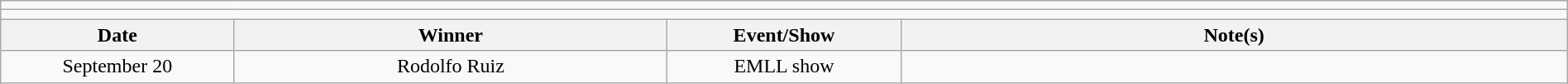<table class="wikitable" style="text-align:center; width:100%;">
<tr>
<td colspan=5></td>
</tr>
<tr>
<td colspan=5><strong></strong></td>
</tr>
<tr>
<th width=14%>Date</th>
<th width=26%>Winner</th>
<th width=14%>Event/Show</th>
<th width=40%>Note(s)</th>
</tr>
<tr>
<td>September 20</td>
<td>Rodolfo Ruiz</td>
<td>EMLL show</td>
<td align=left></td>
</tr>
</table>
